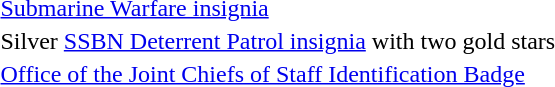<table>
<tr>
<td> <a href='#'>Submarine Warfare insignia</a></td>
</tr>
<tr>
<td><span></span><span></span> Silver <a href='#'>SSBN Deterrent Patrol insignia</a> with two gold stars</td>
</tr>
<tr>
<td> <a href='#'>Office of the Joint Chiefs of Staff Identification Badge</a></td>
</tr>
</table>
